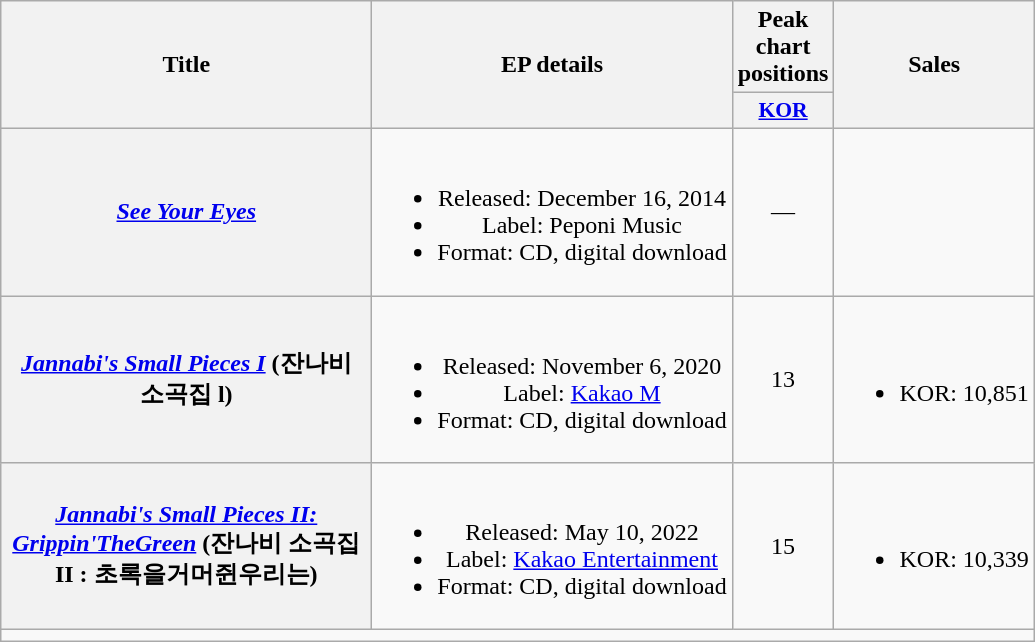<table class="wikitable plainrowheaders" style="text-align:center;">
<tr>
<th scope="col" rowspan="2" style="width:15em;">Title</th>
<th scope="col" rowspan="2">EP details</th>
<th scope="col" colspan="1">Peak chart positions</th>
<th scope="col" rowspan="2">Sales</th>
</tr>
<tr>
<th scope="col" style="width:3em;font-size:90%;"><a href='#'>KOR</a><br></th>
</tr>
<tr>
<th scope="row"><em><a href='#'>See Your Eyes</a></em></th>
<td><br><ul><li>Released: December 16, 2014</li><li>Label: Peponi Music</li><li>Format: CD, digital download</li></ul></td>
<td>—</td>
<td></td>
</tr>
<tr>
<th scope="row"><em><a href='#'>Jannabi's Small Pieces I</a></em> (잔나비 소곡집 l)</th>
<td><br><ul><li>Released: November 6, 2020</li><li>Label: <a href='#'>Kakao M</a></li><li>Format: CD, digital download</li></ul></td>
<td>13</td>
<td><br><ul><li>KOR: 10,851</li></ul></td>
</tr>
<tr>
<th scope="row"><em><a href='#'>Jannabi's Small Pieces II: Grippin'TheGreen</a></em> (잔나비 소곡집 II : 초록을거머쥔우리는)</th>
<td><br><ul><li>Released: May 10, 2022</li><li>Label: <a href='#'>Kakao Entertainment</a></li><li>Format: CD, digital download</li></ul></td>
<td>15</td>
<td><br><ul><li>KOR: 10,339</li></ul></td>
</tr>
<tr>
<td colspan="4"></td>
</tr>
</table>
